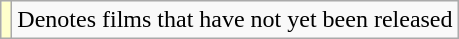<table class="wikitable sortable">
<tr>
<td style="background:#ffc;"></td>
<td>Denotes films that have not yet been released</td>
</tr>
</table>
